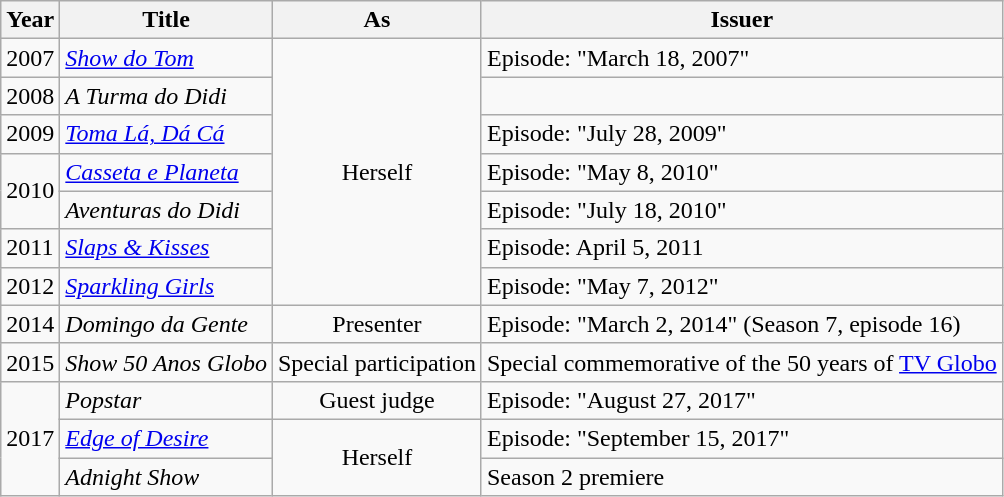<table class="wikitable">
<tr>
<th>Year</th>
<th>Title</th>
<th>As</th>
<th>Issuer</th>
</tr>
<tr>
<td>2007</td>
<td><em><a href='#'>Show do Tom</a></em></td>
<td align="center" rowspan="7">Herself</td>
<td>Episode: "March 18, 2007"</td>
</tr>
<tr>
<td>2008</td>
<td><em>A Turma do Didi</em></td>
<td></td>
</tr>
<tr>
<td>2009</td>
<td><em><a href='#'>Toma Lá, Dá Cá</a></em></td>
<td>Episode: "July 28, 2009"</td>
</tr>
<tr>
<td rowspan="2">2010</td>
<td><em><a href='#'>Casseta e Planeta</a></em></td>
<td>Episode: "May 8, 2010"</td>
</tr>
<tr>
<td><em>Aventuras do Didi</em></td>
<td>Episode: "July 18, 2010"</td>
</tr>
<tr>
<td>2011</td>
<td><em><a href='#'>Slaps & Kisses</a></em></td>
<td>Episode: April 5, 2011</td>
</tr>
<tr>
<td>2012</td>
<td><em><a href='#'>Sparkling Girls</a></em></td>
<td>Episode: "May 7, 2012"</td>
</tr>
<tr>
<td>2014</td>
<td><em>Domingo da Gente</em></td>
<td align="center">Presenter</td>
<td>Episode: "March 2, 2014" (Season 7, episode 16)</td>
</tr>
<tr>
<td>2015</td>
<td><em>Show 50 Anos Globo</em></td>
<td align="center">Special participation</td>
<td>Special commemorative of the 50 years of <a href='#'>TV Globo</a></td>
</tr>
<tr>
<td rowspan="3">2017</td>
<td><em>Popstar</em></td>
<td align="center">Guest judge</td>
<td>Episode: "August 27, 2017"</td>
</tr>
<tr>
<td><em><a href='#'>Edge of Desire</a></em></td>
<td align="center" rowspan="2">Herself</td>
<td>Episode: "September 15, 2017"</td>
</tr>
<tr>
<td><em>Adnight Show</em></td>
<td>Season 2 premiere</td>
</tr>
</table>
